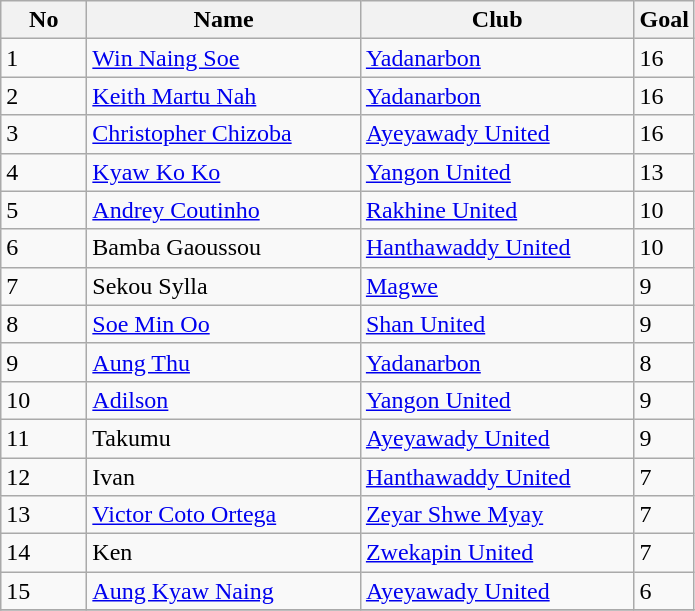<table class="wikitable">
<tr>
<th style="width:50px;">No</th>
<th style="width:175px;">Name</th>
<th style="width:175px;">Club</th>
<th style="width:25px;">Goal</th>
</tr>
<tr>
<td>1</td>
<td> <a href='#'>Win Naing Soe</a></td>
<td><a href='#'>Yadanarbon</a></td>
<td>16</td>
</tr>
<tr>
<td>2</td>
<td> <a href='#'>Keith Martu Nah</a></td>
<td><a href='#'>Yadanarbon</a></td>
<td>16</td>
</tr>
<tr>
<td>3</td>
<td> <a href='#'>Christopher Chizoba</a></td>
<td><a href='#'>Ayeyawady United</a></td>
<td>16</td>
</tr>
<tr>
<td>4</td>
<td> <a href='#'>Kyaw Ko Ko</a></td>
<td><a href='#'>Yangon United</a></td>
<td>13</td>
</tr>
<tr>
<td>5</td>
<td> <a href='#'>Andrey Coutinho</a></td>
<td><a href='#'>Rakhine United</a></td>
<td>10</td>
</tr>
<tr>
<td>6</td>
<td> Bamba Gaoussou</td>
<td><a href='#'>Hanthawaddy United</a></td>
<td>10</td>
</tr>
<tr>
<td>7</td>
<td> Sekou Sylla</td>
<td><a href='#'>Magwe</a></td>
<td>9</td>
</tr>
<tr>
<td>8</td>
<td> <a href='#'>Soe Min Oo</a></td>
<td><a href='#'>Shan United</a></td>
<td>9</td>
</tr>
<tr>
<td>9</td>
<td> <a href='#'>Aung Thu</a></td>
<td><a href='#'>Yadanarbon</a></td>
<td>8</td>
</tr>
<tr>
<td>10</td>
<td> <a href='#'>Adilson</a></td>
<td><a href='#'>Yangon United</a></td>
<td>9</td>
</tr>
<tr>
<td>11</td>
<td> Takumu</td>
<td><a href='#'>Ayeyawady United</a></td>
<td>9</td>
</tr>
<tr>
<td>12</td>
<td> Ivan</td>
<td><a href='#'>Hanthawaddy United</a></td>
<td>7</td>
</tr>
<tr>
<td>13</td>
<td> <a href='#'>Victor Coto Ortega</a></td>
<td><a href='#'>Zeyar Shwe Myay</a></td>
<td>7</td>
</tr>
<tr>
<td>14</td>
<td> Ken</td>
<td><a href='#'>Zwekapin United</a></td>
<td>7</td>
</tr>
<tr>
<td>15</td>
<td> <a href='#'>Aung Kyaw Naing</a></td>
<td><a href='#'>Ayeyawady United</a></td>
<td>6</td>
</tr>
<tr>
</tr>
</table>
